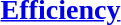<table width=100%>
<tr>
<td width=50% valign=top><br><h3><a href='#'>Efficiency</a></h3>




</td>
</tr>
</table>
